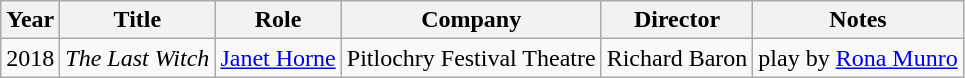<table class="wikitable">
<tr>
<th>Year</th>
<th>Title</th>
<th>Role</th>
<th>Company</th>
<th>Director</th>
<th>Notes</th>
</tr>
<tr>
<td>2018</td>
<td><em>The Last Witch</em></td>
<td><a href='#'>Janet Horne</a></td>
<td>Pitlochry Festival Theatre</td>
<td>Richard Baron</td>
<td>play by <a href='#'>Rona Munro</a></td>
</tr>
</table>
